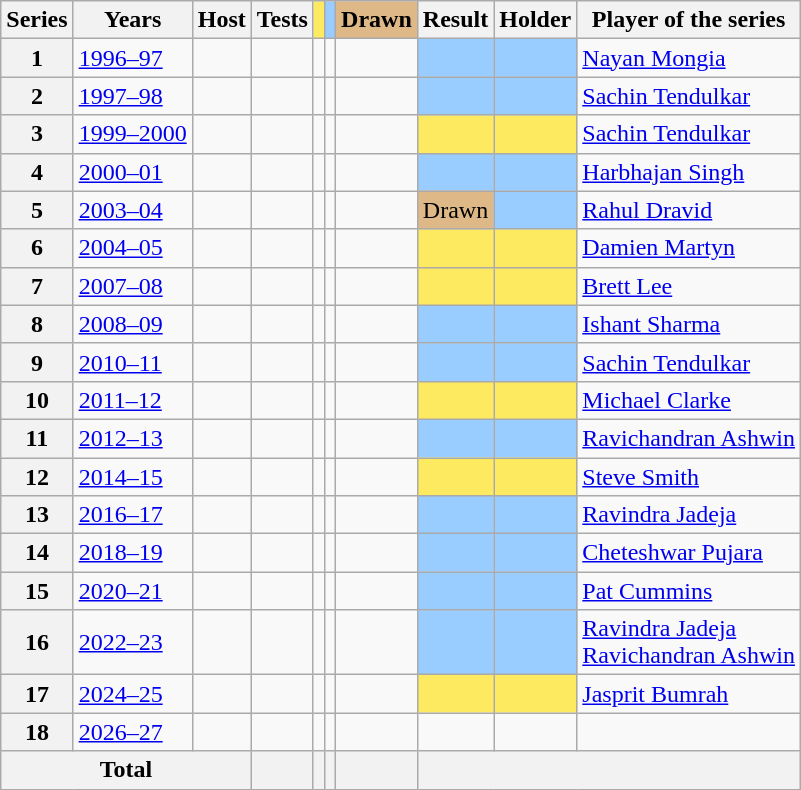<table class="wikitable sortable">
<tr>
<th scope="col" class="unsortable">Series</th>
<th scope="col" class="unsortable">Years</th>
<th scope="col" class="unsortable">Host</th>
<th scope="col" class="unsortable">Tests</th>
<th style="background:#fdea60"></th>
<th style="background:#99ccff"></th>
<th style="background:#deb887">Drawn</th>
<th scope="col" class="unsortable">Result</th>
<th scope="col" class="unsortable">Holder</th>
<th scope="col" class="unsortable">Player of the series</th>
</tr>
<tr>
<th scope=row align=center>1</th>
<td><a href='#'>1996–97</a></td>
<td></td>
<td></td>
<td></td>
<td></td>
<td></td>
<td bgcolor="#99ccff"></td>
<td bgcolor="#99ccff"></td>
<td> <a href='#'>Nayan Mongia</a></td>
</tr>
<tr>
<th scope=row align=center>2</th>
<td><a href='#'>1997–98</a></td>
<td></td>
<td></td>
<td></td>
<td></td>
<td></td>
<td bgcolor="#99ccff"></td>
<td bgcolor="#99ccff"></td>
<td> <a href='#'>Sachin Tendulkar</a></td>
</tr>
<tr>
<th scope=row align=center>3</th>
<td><a href='#'>1999–2000</a></td>
<td></td>
<td></td>
<td></td>
<td></td>
<td></td>
<td bgcolor="#fdea60"></td>
<td bgcolor="#fdea60"></td>
<td> <a href='#'>Sachin Tendulkar</a></td>
</tr>
<tr>
<th scope=row align=center>4</th>
<td><a href='#'>2000–01</a></td>
<td></td>
<td></td>
<td></td>
<td></td>
<td></td>
<td bgcolor="#99ccff"></td>
<td bgcolor="#99ccff"></td>
<td> <a href='#'>Harbhajan Singh</a></td>
</tr>
<tr>
<th scope=row align=center>5</th>
<td><a href='#'>2003–04</a></td>
<td></td>
<td></td>
<td></td>
<td></td>
<td></td>
<td bgcolor=#deb887>Drawn</td>
<td bgcolor="#99ccff"></td>
<td> <a href='#'>Rahul Dravid</a></td>
</tr>
<tr>
<th scope=row align=center>6</th>
<td><a href='#'>2004–05</a></td>
<td></td>
<td></td>
<td></td>
<td></td>
<td></td>
<td bgcolor="#fdea60"></td>
<td bgcolor="#fdea60"></td>
<td> <a href='#'>Damien Martyn</a></td>
</tr>
<tr>
<th scope=row align=center>7</th>
<td><a href='#'>2007–08</a></td>
<td></td>
<td></td>
<td></td>
<td></td>
<td></td>
<td bgcolor="#fdea60"></td>
<td bgcolor="#fdea60"></td>
<td> <a href='#'>Brett Lee</a></td>
</tr>
<tr>
<th scope=row align=center>8</th>
<td><a href='#'>2008–09</a></td>
<td></td>
<td></td>
<td></td>
<td></td>
<td></td>
<td bgcolor="#99ccff"></td>
<td bgcolor="#99ccff"></td>
<td> <a href='#'>Ishant Sharma</a></td>
</tr>
<tr>
<th scope=row align=center>9</th>
<td><a href='#'>2010–11</a></td>
<td></td>
<td></td>
<td></td>
<td></td>
<td></td>
<td bgcolor="#99ccff"></td>
<td bgcolor="#99ccff"></td>
<td> <a href='#'>Sachin Tendulkar</a></td>
</tr>
<tr>
<th scope=row align=center>10</th>
<td><a href='#'>2011–12</a></td>
<td></td>
<td></td>
<td></td>
<td></td>
<td></td>
<td bgcolor="#fdea60"></td>
<td bgcolor="#fdea60"></td>
<td> <a href='#'>Michael Clarke</a></td>
</tr>
<tr>
<th scope=row align=center>11</th>
<td><a href='#'>2012–13</a></td>
<td></td>
<td></td>
<td></td>
<td></td>
<td></td>
<td bgcolor="#99ccff"></td>
<td bgcolor="#99ccff"></td>
<td> <a href='#'>Ravichandran Ashwin</a></td>
</tr>
<tr>
<th scope=row align=center>12</th>
<td><a href='#'>2014–15</a></td>
<td></td>
<td></td>
<td></td>
<td></td>
<td></td>
<td bgcolor="#fdea60"></td>
<td bgcolor="#fdea60"></td>
<td> <a href='#'>Steve Smith</a></td>
</tr>
<tr>
<th scope=row align=center>13</th>
<td><a href='#'>2016–17</a></td>
<td></td>
<td></td>
<td></td>
<td></td>
<td></td>
<td bgcolor="#99ccff"></td>
<td bgcolor="#99ccff"></td>
<td> <a href='#'>Ravindra Jadeja</a></td>
</tr>
<tr>
<th scope=row align=center>14</th>
<td><a href='#'>2018–19</a></td>
<td></td>
<td></td>
<td></td>
<td></td>
<td></td>
<td bgcolor="#99ccff"></td>
<td bgcolor="#99ccff"></td>
<td> <a href='#'>Cheteshwar Pujara</a></td>
</tr>
<tr>
<th scope=row align=center>15</th>
<td><a href='#'>2020–21</a></td>
<td></td>
<td></td>
<td></td>
<td></td>
<td></td>
<td bgcolor="#99ccff"></td>
<td bgcolor="#99ccff"></td>
<td> <a href='#'>Pat Cummins</a></td>
</tr>
<tr>
<th scope=row align=center>16</th>
<td><a href='#'>2022–23</a></td>
<td></td>
<td></td>
<td></td>
<td></td>
<td></td>
<td bgcolor="#99ccff"></td>
<td bgcolor="#99ccff"></td>
<td> <a href='#'>Ravindra Jadeja</a><br> <a href='#'>Ravichandran Ashwin</a></td>
</tr>
<tr>
<th scope=row align=center>17</th>
<td><a href='#'>2024–25</a></td>
<td></td>
<td></td>
<td></td>
<td></td>
<td></td>
<td bgcolor="#fdea60"></td>
<td bgcolor="#fdea60"></td>
<td> <a href='#'>Jasprit Bumrah</a></td>
</tr>
<tr>
<th scope=row align=center>18</th>
<td><a href='#'>2026–27</a></td>
<td></td>
<td></td>
<td></td>
<td></td>
<td></td>
<td></td>
<td></td>
<td></td>
</tr>
<tr>
<th colspan="3" align="center" style="bold">Total</th>
<th></th>
<th></th>
<th></th>
<th></th>
<th colspan="3" align="center" style="bold"></th>
</tr>
</table>
